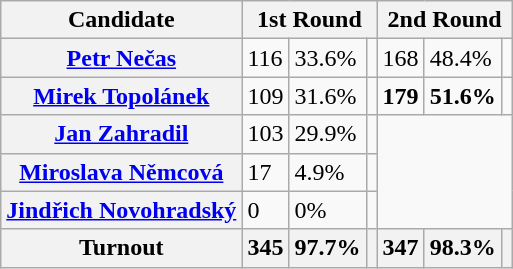<table class="wikitable">
<tr>
<th>Candidate</th>
<th colspan=3>1st Round</th>
<th colspan=3>2nd Round</th>
</tr>
<tr>
<th><a href='#'>Petr Nečas</a></th>
<td>116</td>
<td>33.6%</td>
<td></td>
<td>168</td>
<td>48.4%</td>
<td></td>
</tr>
<tr>
<th><a href='#'>Mirek Topolánek</a></th>
<td>109</td>
<td>31.6%</td>
<td></td>
<td><strong>179</strong></td>
<td><strong>51.6%</strong></td>
<td></td>
</tr>
<tr>
<th><a href='#'>Jan Zahradil</a></th>
<td>103</td>
<td>29.9%</td>
<td></td>
<td colspan=3 rowspan=3></td>
</tr>
<tr>
<th><a href='#'>Miroslava Němcová</a></th>
<td>17</td>
<td>4.9%</td>
<td></td>
</tr>
<tr>
<th><a href='#'>Jindřich Novohradský</a></th>
<td>0</td>
<td>0%</td>
<td></td>
</tr>
<tr>
<th>Turnout</th>
<th>345</th>
<th>97.7%</th>
<th></th>
<th>347</th>
<th>98.3%</th>
<th></th>
</tr>
</table>
